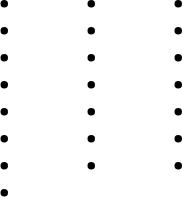<table>
<tr>
<td style="vertical-align:top; width:25%;"><br><ul><li></li><li></li><li></li><li></li><li></li><li></li><li></li><li></li></ul></td>
<td style="vertical-align:top; width:25%;"><br><ul><li></li><li></li><li></li><li></li><li></li><li></li><li></li></ul></td>
<td style="vertical-align:top; width:25%;"><br><ul><li></li><li></li><li></li><li></li><li></li><li></li><li></li></ul></td>
</tr>
</table>
